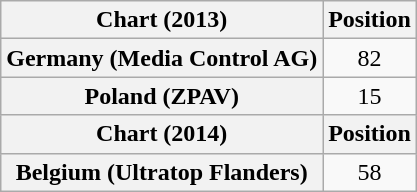<table class="wikitable sortable plainrowheaders" style="text-align:center">
<tr>
<th scope="col">Chart (2013)</th>
<th scope="col">Position</th>
</tr>
<tr>
<th scope="row">Germany (Media Control AG)</th>
<td style="text-align:center;">82</td>
</tr>
<tr>
<th scope="row">Poland (ZPAV)</th>
<td style="text-align:center;">15</td>
</tr>
<tr>
<th scope="col">Chart (2014)</th>
<th scope="col">Position</th>
</tr>
<tr>
<th scope="row">Belgium (Ultratop Flanders)</th>
<td style="text-align:center;">58</td>
</tr>
</table>
